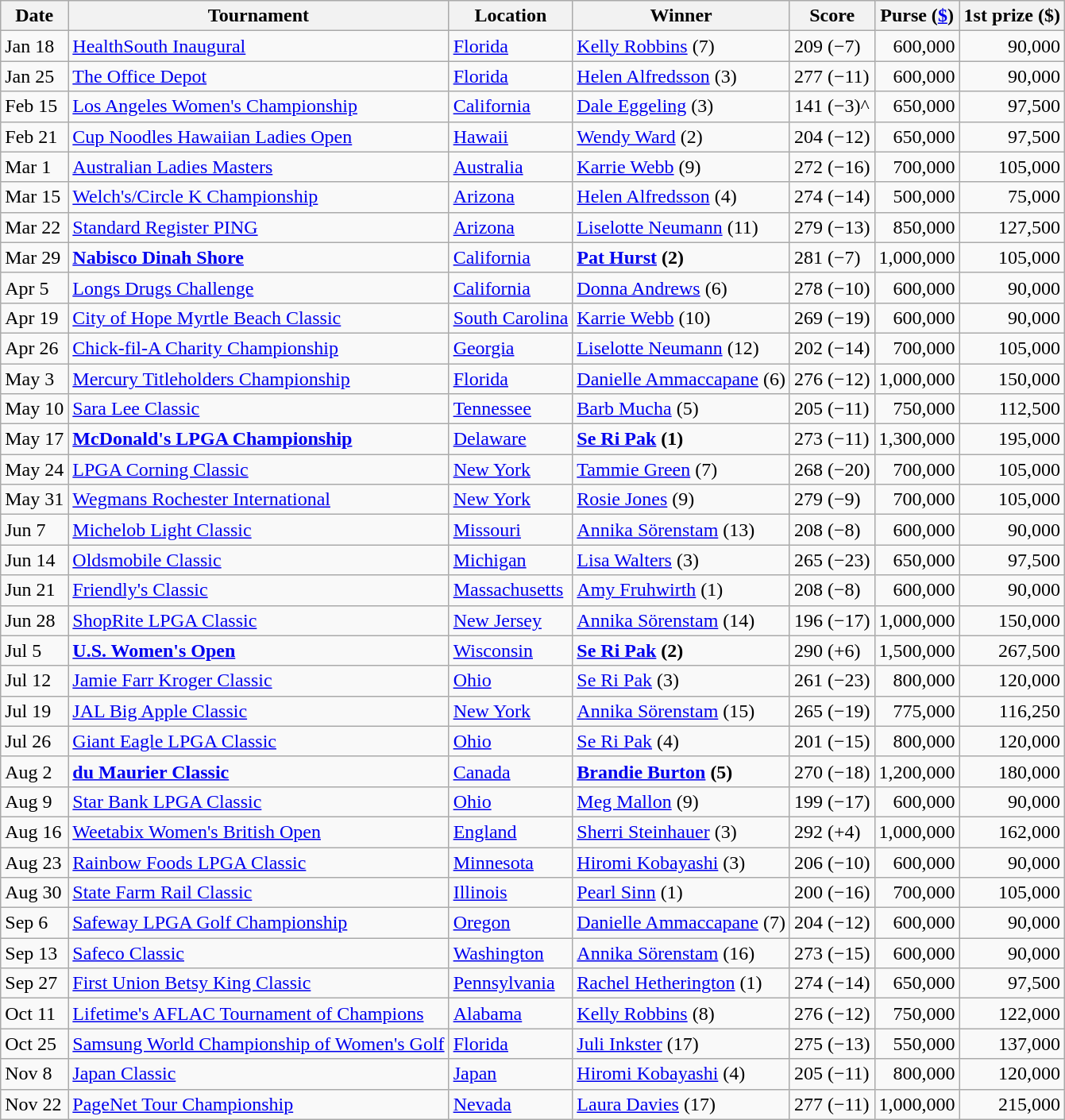<table class=wikitable>
<tr>
<th>Date</th>
<th>Tournament</th>
<th>Location</th>
<th>Winner</th>
<th>Score</th>
<th>Purse (<a href='#'>$</a>)</th>
<th>1st prize ($)</th>
</tr>
<tr>
<td>Jan 18</td>
<td><a href='#'>HealthSouth Inaugural</a></td>
<td><a href='#'>Florida</a></td>
<td> <a href='#'>Kelly Robbins</a> (7)</td>
<td>209 (−7)</td>
<td align=right>600,000</td>
<td align=right>90,000</td>
</tr>
<tr>
<td>Jan 25</td>
<td><a href='#'>The Office Depot</a></td>
<td><a href='#'>Florida</a></td>
<td> <a href='#'>Helen Alfredsson</a> (3)</td>
<td>277 (−11)</td>
<td align=right>600,000</td>
<td align=right>90,000</td>
</tr>
<tr>
<td>Feb 15</td>
<td><a href='#'>Los Angeles Women's Championship</a></td>
<td><a href='#'>California</a></td>
<td> <a href='#'>Dale Eggeling</a> (3)</td>
<td>141 (−3)^</td>
<td align=right>650,000</td>
<td align=right>97,500</td>
</tr>
<tr>
<td>Feb 21</td>
<td><a href='#'>Cup Noodles Hawaiian Ladies Open</a></td>
<td><a href='#'>Hawaii</a></td>
<td> <a href='#'>Wendy Ward</a> (2)</td>
<td>204 (−12)</td>
<td align=right>650,000</td>
<td align=right>97,500</td>
</tr>
<tr>
<td>Mar 1</td>
<td><a href='#'>Australian Ladies Masters</a></td>
<td><a href='#'>Australia</a></td>
<td> <a href='#'>Karrie Webb</a> (9)</td>
<td>272 (−16)</td>
<td align=right>700,000</td>
<td align=right>105,000</td>
</tr>
<tr>
<td>Mar 15</td>
<td><a href='#'>Welch's/Circle K Championship</a></td>
<td><a href='#'>Arizona</a></td>
<td> <a href='#'>Helen Alfredsson</a> (4)</td>
<td>274 (−14)</td>
<td align=right>500,000</td>
<td align=right>75,000</td>
</tr>
<tr>
<td>Mar 22</td>
<td><a href='#'>Standard Register PING</a></td>
<td><a href='#'>Arizona</a></td>
<td> <a href='#'>Liselotte Neumann</a> (11)</td>
<td>279 (−13)</td>
<td align=right>850,000</td>
<td align=right>127,500</td>
</tr>
<tr>
<td>Mar 29</td>
<td><strong><a href='#'>Nabisco Dinah Shore</a></strong></td>
<td><a href='#'>California</a></td>
<td> <strong><a href='#'>Pat Hurst</a> (2)</strong></td>
<td>281 (−7)</td>
<td align=right>1,000,000</td>
<td align=right>105,000</td>
</tr>
<tr>
<td>Apr 5</td>
<td><a href='#'>Longs Drugs Challenge</a></td>
<td><a href='#'>California</a></td>
<td> <a href='#'>Donna Andrews</a> (6)</td>
<td>278 (−10)</td>
<td align=right>600,000</td>
<td align=right>90,000</td>
</tr>
<tr>
<td>Apr 19</td>
<td><a href='#'>City of Hope Myrtle Beach Classic</a></td>
<td><a href='#'>South Carolina</a></td>
<td> <a href='#'>Karrie Webb</a> (10)</td>
<td>269 (−19)</td>
<td align=right>600,000</td>
<td align=right>90,000</td>
</tr>
<tr>
<td>Apr 26</td>
<td><a href='#'>Chick-fil-A Charity Championship</a></td>
<td><a href='#'>Georgia</a></td>
<td> <a href='#'>Liselotte Neumann</a> (12)</td>
<td>202 (−14)</td>
<td align=right>700,000</td>
<td align=right>105,000</td>
</tr>
<tr>
<td>May 3</td>
<td><a href='#'>Mercury Titleholders Championship</a></td>
<td><a href='#'>Florida</a></td>
<td> <a href='#'>Danielle Ammaccapane</a> (6)</td>
<td>276 (−12)</td>
<td align=right>1,000,000</td>
<td align=right>150,000</td>
</tr>
<tr>
<td>May 10</td>
<td><a href='#'>Sara Lee Classic</a></td>
<td><a href='#'>Tennessee</a></td>
<td> <a href='#'>Barb Mucha</a> (5)</td>
<td>205 (−11)</td>
<td align=right>750,000</td>
<td align=right>112,500</td>
</tr>
<tr>
<td>May 17</td>
<td><strong><a href='#'>McDonald's LPGA Championship</a></strong></td>
<td><a href='#'>Delaware</a></td>
<td> <strong><a href='#'>Se Ri Pak</a> (1)</strong></td>
<td>273 (−11)</td>
<td align=right>1,300,000</td>
<td align=right>195,000</td>
</tr>
<tr>
<td>May 24</td>
<td><a href='#'>LPGA Corning Classic</a></td>
<td><a href='#'>New York</a></td>
<td> <a href='#'>Tammie Green</a> (7)</td>
<td>268 (−20)</td>
<td align=right>700,000</td>
<td align=right>105,000</td>
</tr>
<tr>
<td>May 31</td>
<td><a href='#'>Wegmans Rochester International</a></td>
<td><a href='#'>New York</a></td>
<td> <a href='#'>Rosie Jones</a> (9)</td>
<td>279 (−9)</td>
<td align=right>700,000</td>
<td align=right>105,000</td>
</tr>
<tr>
<td>Jun 7</td>
<td><a href='#'>Michelob Light Classic</a></td>
<td><a href='#'>Missouri</a></td>
<td> <a href='#'>Annika Sörenstam</a> (13)</td>
<td>208 (−8)</td>
<td align=right>600,000</td>
<td align=right>90,000</td>
</tr>
<tr>
<td>Jun 14</td>
<td><a href='#'>Oldsmobile Classic</a></td>
<td><a href='#'>Michigan</a></td>
<td> <a href='#'>Lisa Walters</a> (3)</td>
<td>265 (−23)</td>
<td align=right>650,000</td>
<td align=right>97,500</td>
</tr>
<tr>
<td>Jun 21</td>
<td><a href='#'>Friendly's Classic</a></td>
<td><a href='#'>Massachusetts</a></td>
<td> <a href='#'>Amy Fruhwirth</a> (1)</td>
<td>208 (−8)</td>
<td align=right>600,000</td>
<td align=right>90,000</td>
</tr>
<tr>
<td>Jun 28</td>
<td><a href='#'>ShopRite LPGA Classic</a></td>
<td><a href='#'>New Jersey</a></td>
<td> <a href='#'>Annika Sörenstam</a> (14)</td>
<td>196 (−17)</td>
<td align=right>1,000,000</td>
<td align=right>150,000</td>
</tr>
<tr>
<td>Jul 5</td>
<td><strong><a href='#'>U.S. Women's Open</a></strong></td>
<td><a href='#'>Wisconsin</a></td>
<td> <strong><a href='#'>Se Ri Pak</a> (2)</strong></td>
<td>290 (+6)</td>
<td align=right>1,500,000</td>
<td align=right>267,500</td>
</tr>
<tr>
<td>Jul 12</td>
<td><a href='#'>Jamie Farr Kroger Classic</a></td>
<td><a href='#'>Ohio</a></td>
<td> <a href='#'>Se Ri Pak</a> (3)</td>
<td>261 (−23)</td>
<td align=right>800,000</td>
<td align=right>120,000</td>
</tr>
<tr>
<td>Jul 19</td>
<td><a href='#'>JAL Big Apple Classic</a></td>
<td><a href='#'>New York</a></td>
<td> <a href='#'>Annika Sörenstam</a> (15)</td>
<td>265 (−19)</td>
<td align=right>775,000</td>
<td align=right>116,250</td>
</tr>
<tr>
<td>Jul 26</td>
<td><a href='#'>Giant Eagle LPGA Classic</a></td>
<td><a href='#'>Ohio</a></td>
<td> <a href='#'>Se Ri Pak</a> (4)</td>
<td>201 (−15)</td>
<td align=right>800,000</td>
<td align=right>120,000</td>
</tr>
<tr>
<td>Aug 2</td>
<td><strong><a href='#'>du Maurier Classic</a></strong></td>
<td><a href='#'>Canada</a></td>
<td> <strong><a href='#'>Brandie Burton</a> (5)</strong></td>
<td>270 (−18)</td>
<td align=right>1,200,000</td>
<td align=right>180,000</td>
</tr>
<tr>
<td>Aug 9</td>
<td><a href='#'>Star Bank LPGA Classic</a></td>
<td><a href='#'>Ohio</a></td>
<td> <a href='#'>Meg Mallon</a> (9)</td>
<td>199 (−17)</td>
<td align=right>600,000</td>
<td align=right>90,000</td>
</tr>
<tr>
<td>Aug 16</td>
<td><a href='#'>Weetabix Women's British Open</a></td>
<td><a href='#'>England</a></td>
<td> <a href='#'>Sherri Steinhauer</a> (3)</td>
<td>292 (+4)</td>
<td align=right>1,000,000</td>
<td align=right>162,000</td>
</tr>
<tr>
<td>Aug 23</td>
<td><a href='#'>Rainbow Foods LPGA Classic</a></td>
<td><a href='#'>Minnesota</a></td>
<td> <a href='#'>Hiromi Kobayashi</a> (3)</td>
<td>206 (−10)</td>
<td align=right>600,000</td>
<td align=right>90,000</td>
</tr>
<tr>
<td>Aug 30</td>
<td><a href='#'>State Farm Rail Classic</a></td>
<td><a href='#'>Illinois</a></td>
<td> <a href='#'>Pearl Sinn</a> (1)</td>
<td>200 (−16)</td>
<td align=right>700,000</td>
<td align=right>105,000</td>
</tr>
<tr>
<td>Sep 6</td>
<td><a href='#'>Safeway LPGA Golf Championship</a></td>
<td><a href='#'>Oregon</a></td>
<td> <a href='#'>Danielle Ammaccapane</a> (7)</td>
<td>204 (−12)</td>
<td align=right>600,000</td>
<td align=right>90,000</td>
</tr>
<tr>
<td>Sep 13</td>
<td><a href='#'>Safeco Classic</a></td>
<td><a href='#'>Washington</a></td>
<td> <a href='#'>Annika Sörenstam</a> (16)</td>
<td>273 (−15)</td>
<td align=right>600,000</td>
<td align=right>90,000</td>
</tr>
<tr>
<td>Sep 27</td>
<td><a href='#'>First Union Betsy King Classic</a></td>
<td><a href='#'>Pennsylvania</a></td>
<td> <a href='#'>Rachel Hetherington</a> (1)</td>
<td>274 (−14)</td>
<td align=right>650,000</td>
<td align=right>97,500</td>
</tr>
<tr>
<td>Oct 11</td>
<td><a href='#'>Lifetime's AFLAC Tournament of Champions</a></td>
<td><a href='#'>Alabama</a></td>
<td> <a href='#'>Kelly Robbins</a> (8)</td>
<td>276 (−12)</td>
<td align=right>750,000</td>
<td align=right>122,000</td>
</tr>
<tr>
<td>Oct 25</td>
<td><a href='#'>Samsung World Championship of Women's Golf</a></td>
<td><a href='#'>Florida</a></td>
<td> <a href='#'>Juli Inkster</a> (17)</td>
<td>275 (−13)</td>
<td align=right>550,000</td>
<td align=right>137,000</td>
</tr>
<tr>
<td>Nov 8</td>
<td><a href='#'>Japan Classic</a></td>
<td><a href='#'>Japan</a></td>
<td> <a href='#'>Hiromi Kobayashi</a> (4)</td>
<td>205 (−11)</td>
<td align=right>800,000</td>
<td align=right>120,000</td>
</tr>
<tr>
<td>Nov 22</td>
<td><a href='#'>PageNet Tour Championship</a></td>
<td><a href='#'>Nevada</a></td>
<td> <a href='#'>Laura Davies</a> (17)</td>
<td>277 (−11)</td>
<td align=right>1,000,000</td>
<td align=right>215,000</td>
</tr>
</table>
